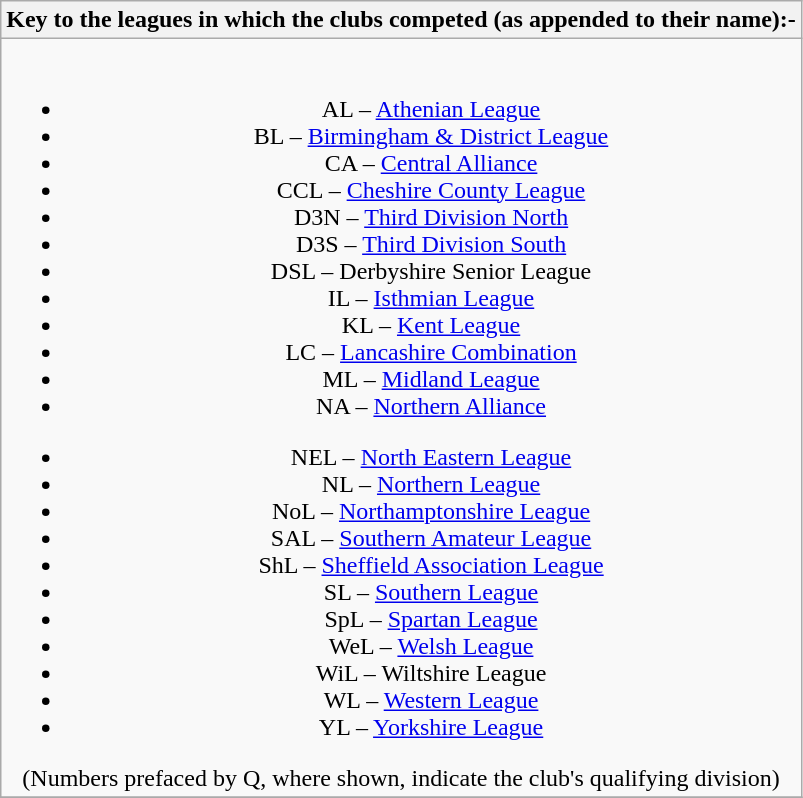<table class="wikitable" style="text-align:center;">
<tr>
<th>Key to the leagues in which the clubs competed (as appended to their name):-</th>
</tr>
<tr>
<td><br><ul><li>AL – <a href='#'>Athenian League</a></li><li>BL – <a href='#'>Birmingham & District League</a></li><li>CA – <a href='#'>Central Alliance</a></li><li>CCL – <a href='#'>Cheshire County League</a></li><li>D3N – <a href='#'>Third Division North</a></li><li>D3S – <a href='#'>Third Division South</a></li><li>DSL – Derbyshire Senior League</li><li>IL – <a href='#'>Isthmian League</a></li><li>KL – <a href='#'>Kent League</a></li><li>LC – <a href='#'>Lancashire Combination</a></li><li>ML – <a href='#'>Midland League</a></li><li>NA – <a href='#'>Northern Alliance</a></li></ul><ul><li>NEL – <a href='#'>North Eastern League</a></li><li>NL – <a href='#'>Northern League</a></li><li>NoL – <a href='#'>Northamptonshire League</a></li><li>SAL – <a href='#'>Southern Amateur League</a></li><li>ShL – <a href='#'>Sheffield Association League</a></li><li>SL – <a href='#'>Southern League</a></li><li>SpL – <a href='#'>Spartan League</a></li><li>WeL – <a href='#'>Welsh League</a></li><li>WiL – Wiltshire League</li><li>WL – <a href='#'>Western League</a></li><li>YL – <a href='#'>Yorkshire League</a></li></ul>
(Numbers prefaced by Q, where shown, indicate the club's qualifying division)</td>
</tr>
<tr>
</tr>
</table>
